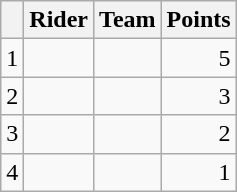<table class="wikitable">
<tr>
<th></th>
<th>Rider</th>
<th>Team</th>
<th>Points</th>
</tr>
<tr>
<td>1</td>
<td></td>
<td></td>
<td align=right>5</td>
</tr>
<tr>
<td>2</td>
<td></td>
<td></td>
<td align=right>3</td>
</tr>
<tr>
<td>3</td>
<td></td>
<td></td>
<td align=right>2</td>
</tr>
<tr>
<td>4</td>
<td></td>
<td></td>
<td align=right>1</td>
</tr>
</table>
